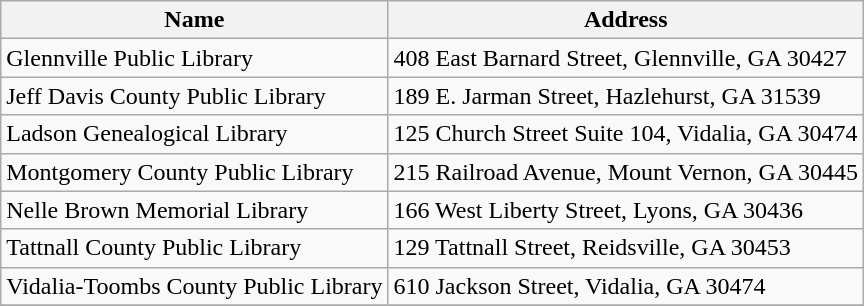<table class="wikitable">
<tr>
<th>Name</th>
<th>Address</th>
</tr>
<tr>
<td>Glennville Public Library</td>
<td>408 East Barnard Street, Glennville, GA 30427</td>
</tr>
<tr>
<td>Jeff Davis County Public Library</td>
<td>189 E. Jarman Street, Hazlehurst, GA 31539</td>
</tr>
<tr>
<td>Ladson Genealogical Library</td>
<td>125 Church Street Suite 104, Vidalia, GA 30474</td>
</tr>
<tr>
<td>Montgomery County Public Library</td>
<td>215 Railroad Avenue, Mount Vernon, GA 30445</td>
</tr>
<tr>
<td>Nelle Brown Memorial Library</td>
<td>166 West Liberty Street, Lyons, GA 30436</td>
</tr>
<tr>
<td>Tattnall County Public Library</td>
<td>129 Tattnall Street, Reidsville, GA 30453</td>
</tr>
<tr>
<td>Vidalia-Toombs County Public Library</td>
<td>610 Jackson Street, Vidalia, GA 30474</td>
</tr>
<tr>
</tr>
</table>
